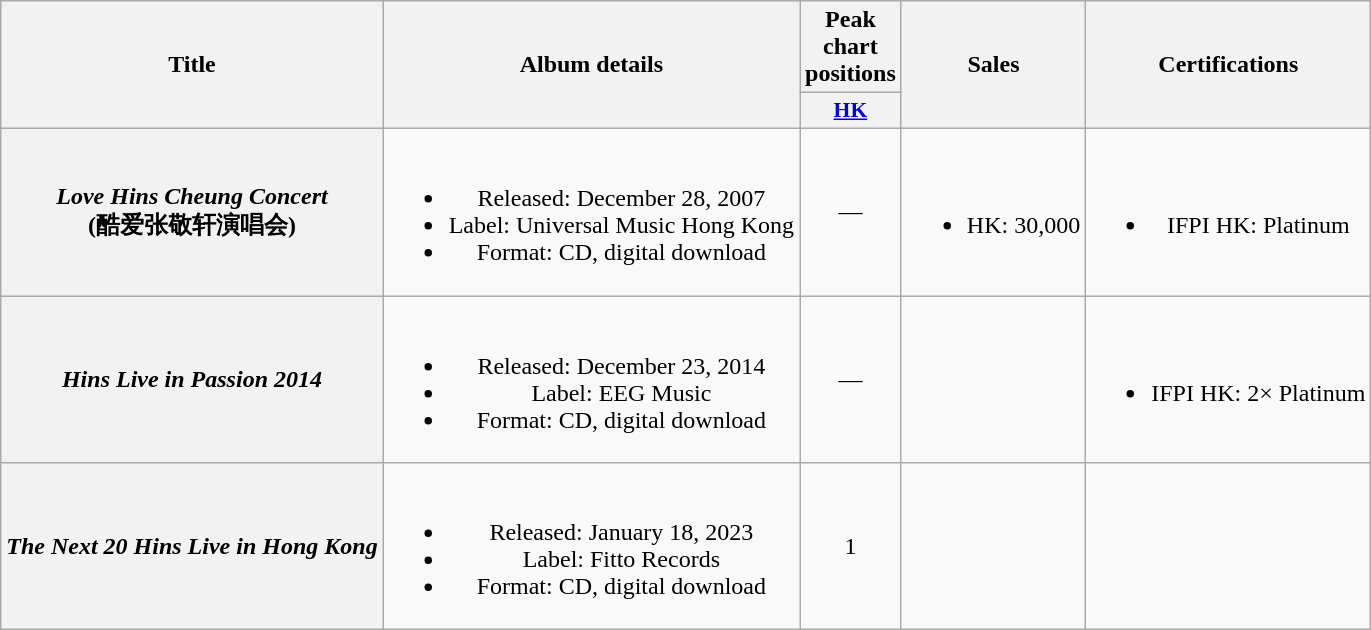<table class="wikitable plainrowheaders" style="text-align:center;">
<tr>
<th rowspan="2" scope="col">Title</th>
<th rowspan="2" scope="col">Album details</th>
<th>Peak chart positions</th>
<th rowspan="2">Sales</th>
<th rowspan="2">Certifications</th>
</tr>
<tr>
<th scope="col" style="width:3em;font-size:90%;"><a href='#'>HK</a><br></th>
</tr>
<tr>
<th scope="row"><em>Love Hins Cheung Concert</em><br>(酷爱张敬轩演唱会)</th>
<td><br><ul><li>Released: December 28, 2007</li><li>Label: Universal Music Hong Kong</li><li>Format: CD, digital download</li></ul></td>
<td>—</td>
<td><br><ul><li>HK: 30,000</li></ul></td>
<td><br><ul><li>IFPI HK: Platinum</li></ul></td>
</tr>
<tr>
<th scope="row"><em>Hins Live in Passion 2014</em></th>
<td><br><ul><li>Released: December 23, 2014</li><li>Label: EEG Music</li><li>Format: CD, digital download</li></ul></td>
<td>—</td>
<td></td>
<td><br><ul><li>IFPI HK: 2× Platinum</li></ul></td>
</tr>
<tr>
<th scope="row"><em>The Next 20 Hins Live in Hong Kong</em></th>
<td><br><ul><li>Released: January 18, 2023</li><li>Label: Fitto Records</li><li>Format: CD, digital download</li></ul></td>
<td>1</td>
<td></td>
<td></td>
</tr>
</table>
